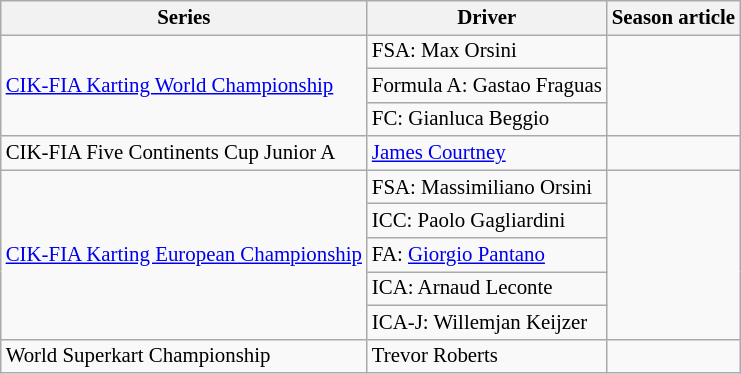<table class="wikitable" style="font-size: 87%;">
<tr>
<th>Series</th>
<th>Driver</th>
<th>Season article</th>
</tr>
<tr>
<td rowspan=3><a href='#'>CIK-FIA Karting World Championship</a></td>
<td>FSA:  Max Orsini</td>
<td rowspan=3></td>
</tr>
<tr>
<td>Formula A:  Gastao Fraguas</td>
</tr>
<tr>
<td>FC:  Gianluca Beggio</td>
</tr>
<tr>
<td>CIK-FIA Five Continents Cup Junior A</td>
<td> <a href='#'>James Courtney</a></td>
<td></td>
</tr>
<tr>
<td rowspan=5><a href='#'>CIK-FIA Karting European Championship</a></td>
<td>FSA:  Massimiliano Orsini</td>
<td rowspan=5></td>
</tr>
<tr>
<td>ICC:  Paolo Gagliardini</td>
</tr>
<tr>
<td>FA:  <a href='#'>Giorgio Pantano</a></td>
</tr>
<tr>
<td>ICA:  Arnaud Leconte</td>
</tr>
<tr>
<td>ICA-J:  Willemjan Keijzer</td>
</tr>
<tr>
<td>World Superkart Championship</td>
<td> Trevor Roberts</td>
<td></td>
</tr>
</table>
